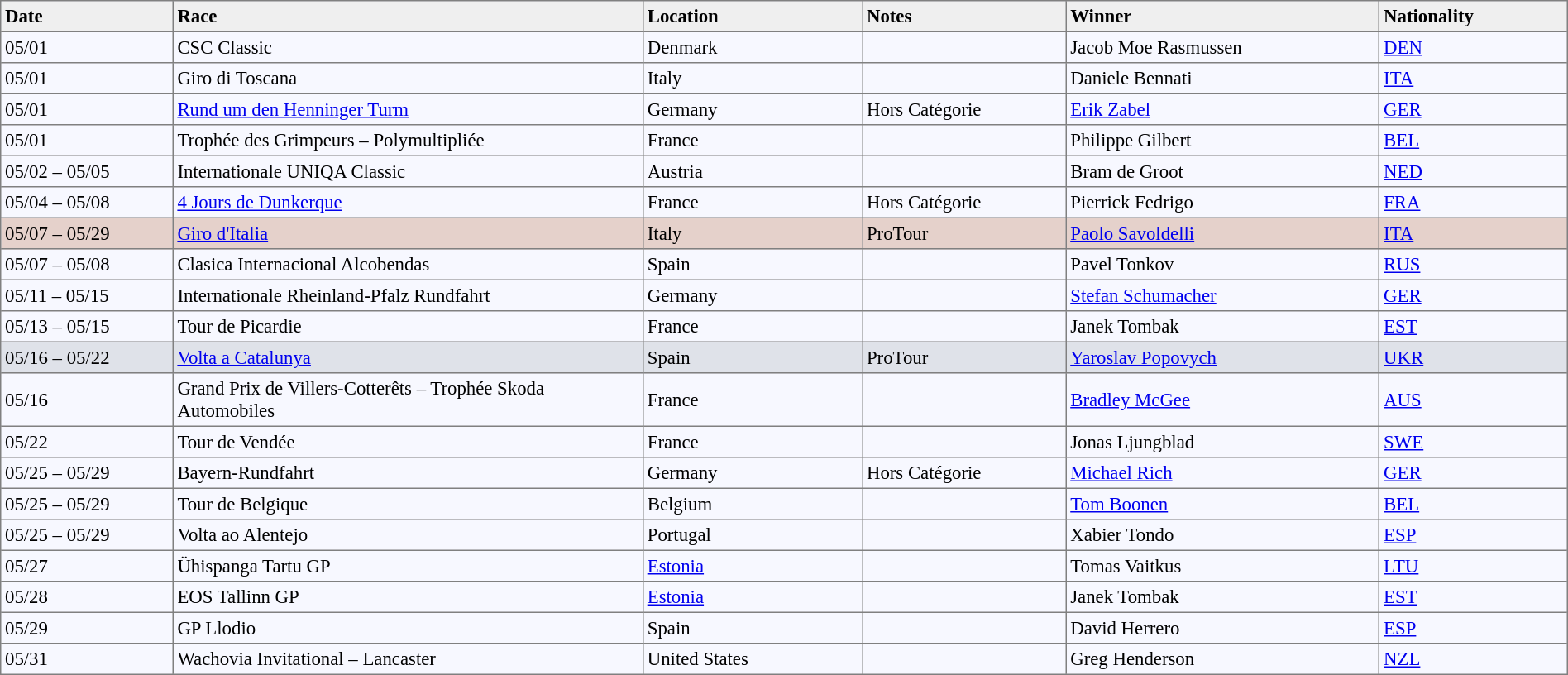<table width="100%" bgcolor="#f7f8ff" cellpadding="3" cellspacing="0" border="1" style="font-size: 95%; border: gray solid 1px; border-collapse: collapse;">
<tr bgcolor="#efefef">
<td width="11%"><strong>Date</strong></td>
<td width="30%"><strong>Race</strong></td>
<td width="14%"><strong>Location</strong></td>
<td width="13%"><strong>Notes</strong></td>
<td width="20%"><strong>Winner</strong></td>
<td width="14%"><strong>Nationality</strong></td>
</tr>
<tr>
<td>05/01</td>
<td>CSC Classic</td>
<td>Denmark</td>
<td></td>
<td>Jacob Moe Rasmussen</td>
<td><a href='#'>DEN</a></td>
</tr>
<tr>
<td>05/01</td>
<td>Giro di Toscana</td>
<td>Italy</td>
<td></td>
<td>Daniele Bennati</td>
<td><a href='#'>ITA</a></td>
</tr>
<tr>
<td>05/01</td>
<td><a href='#'>Rund um den Henninger Turm</a></td>
<td>Germany</td>
<td>Hors Catégorie</td>
<td><a href='#'>Erik Zabel</a></td>
<td><a href='#'>GER</a></td>
</tr>
<tr>
<td>05/01</td>
<td>Trophée des Grimpeurs – Polymultipliée</td>
<td>France</td>
<td></td>
<td>Philippe Gilbert</td>
<td><a href='#'>BEL</a></td>
</tr>
<tr>
<td>05/02 – 05/05</td>
<td>Internationale UNIQA Classic</td>
<td>Austria</td>
<td></td>
<td>Bram de Groot</td>
<td><a href='#'>NED</a></td>
</tr>
<tr>
<td>05/04 – 05/08</td>
<td><a href='#'>4 Jours de Dunkerque</a></td>
<td>France</td>
<td>Hors Catégorie</td>
<td>Pierrick Fedrigo</td>
<td><a href='#'>FRA</a></td>
</tr>
<tr bgcolor="#e5d1cb">
<td>05/07 – 05/29</td>
<td><a href='#'>Giro d'Italia</a></td>
<td>Italy</td>
<td>ProTour</td>
<td><a href='#'>Paolo Savoldelli</a></td>
<td><a href='#'>ITA</a></td>
</tr>
<tr>
<td>05/07 – 05/08</td>
<td>Clasica Internacional  Alcobendas</td>
<td>Spain</td>
<td></td>
<td>Pavel Tonkov</td>
<td><a href='#'>RUS</a></td>
</tr>
<tr>
<td>05/11 – 05/15</td>
<td>Internationale Rheinland-Pfalz Rundfahrt</td>
<td>Germany</td>
<td></td>
<td><a href='#'>Stefan Schumacher</a></td>
<td><a href='#'>GER</a></td>
</tr>
<tr>
<td>05/13 – 05/15</td>
<td>Tour de Picardie</td>
<td>France</td>
<td></td>
<td>Janek Tombak</td>
<td><a href='#'>EST</a></td>
</tr>
<tr bgcolor="#dfe2e9">
<td>05/16 – 05/22</td>
<td><a href='#'>Volta a Catalunya</a></td>
<td>Spain</td>
<td>ProTour</td>
<td><a href='#'>Yaroslav Popovych</a></td>
<td><a href='#'>UKR</a></td>
</tr>
<tr>
<td>05/16</td>
<td>Grand Prix de Villers-Cotterêts – Trophée Skoda Automobiles</td>
<td>France</td>
<td></td>
<td><a href='#'>Bradley McGee</a></td>
<td><a href='#'>AUS</a></td>
</tr>
<tr>
<td>05/22</td>
<td>Tour de Vendée</td>
<td>France</td>
<td></td>
<td>Jonas Ljungblad</td>
<td><a href='#'>SWE</a></td>
</tr>
<tr>
<td>05/25 – 05/29</td>
<td>Bayern-Rundfahrt</td>
<td>Germany</td>
<td>Hors Catégorie</td>
<td><a href='#'>Michael Rich</a></td>
<td><a href='#'>GER</a></td>
</tr>
<tr>
<td>05/25 – 05/29</td>
<td>Tour de Belgique</td>
<td>Belgium</td>
<td></td>
<td><a href='#'>Tom Boonen</a></td>
<td><a href='#'>BEL</a></td>
</tr>
<tr>
<td>05/25 – 05/29</td>
<td>Volta ao Alentejo</td>
<td>Portugal</td>
<td></td>
<td>Xabier Tondo</td>
<td><a href='#'>ESP</a></td>
</tr>
<tr>
<td>05/27</td>
<td>Ühispanga Tartu GP</td>
<td><a href='#'>Estonia</a></td>
<td></td>
<td>Tomas Vaitkus</td>
<td><a href='#'>LTU</a></td>
</tr>
<tr>
<td>05/28</td>
<td>EOS Tallinn GP</td>
<td><a href='#'>Estonia</a></td>
<td></td>
<td>Janek Tombak</td>
<td><a href='#'>EST</a></td>
</tr>
<tr>
<td>05/29</td>
<td>GP Llodio</td>
<td>Spain</td>
<td></td>
<td>David Herrero</td>
<td><a href='#'>ESP</a></td>
</tr>
<tr>
<td>05/31</td>
<td>Wachovia Invitational – Lancaster</td>
<td>United States</td>
<td></td>
<td>Greg Henderson</td>
<td><a href='#'>NZL</a></td>
</tr>
</table>
